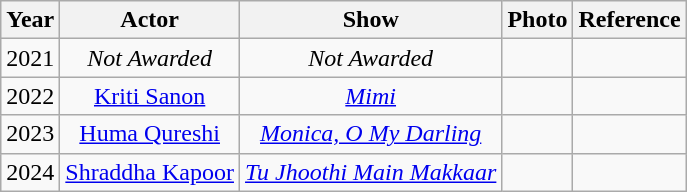<table class="wikitable sortable" style="text-align:center;">
<tr>
<th>Year</th>
<th>Actor</th>
<th>Show</th>
<th>Photo</th>
<th>Reference</th>
</tr>
<tr>
<td>2021</td>
<td><em>Not Awarded</em></td>
<td><em>Not Awarded</em></td>
<td></td>
<td></td>
</tr>
<tr>
<td>2022</td>
<td><a href='#'>Kriti Sanon</a></td>
<td><em><a href='#'>Mimi</a></em></td>
<td></td>
<td></td>
</tr>
<tr>
<td>2023</td>
<td><a href='#'>Huma Qureshi</a></td>
<td><em><a href='#'>Monica, O My Darling</a></em></td>
<td></td>
<td></td>
</tr>
<tr>
<td>2024</td>
<td><a href='#'>Shraddha Kapoor</a></td>
<td><em><a href='#'>Tu Jhoothi Main Makkaar</a></em></td>
<td></td>
<td></td>
</tr>
</table>
